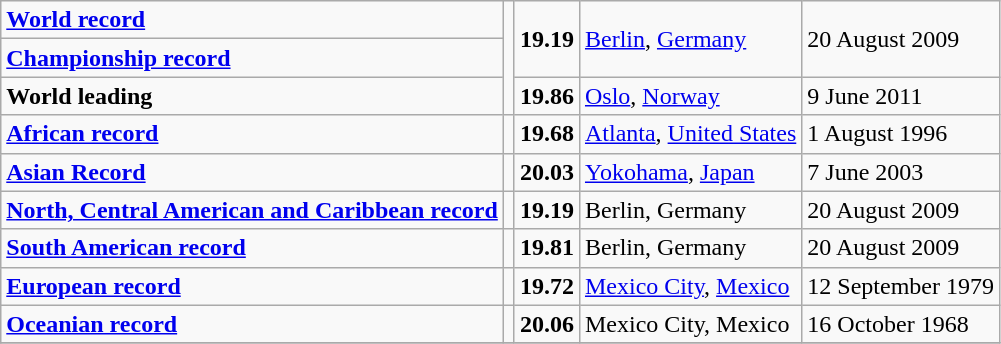<table class="wikitable">
<tr>
<td><strong><a href='#'>World record</a></strong></td>
<td rowspan=3></td>
<td rowspan=2><strong>19.19</strong></td>
<td rowspan=2><a href='#'>Berlin</a>, <a href='#'>Germany</a></td>
<td rowspan=2>20 August 2009</td>
</tr>
<tr>
<td><strong><a href='#'>Championship record</a></strong></td>
</tr>
<tr>
<td><strong>World leading</strong></td>
<td><strong>19.86</strong></td>
<td><a href='#'>Oslo</a>, <a href='#'>Norway</a></td>
<td>9 June 2011</td>
</tr>
<tr>
<td><strong><a href='#'>African record</a></strong></td>
<td></td>
<td><strong>19.68</strong></td>
<td><a href='#'>Atlanta</a>, <a href='#'>United States</a></td>
<td>1 August 1996</td>
</tr>
<tr>
<td><strong><a href='#'>Asian Record</a></strong></td>
<td></td>
<td><strong>20.03</strong></td>
<td><a href='#'>Yokohama</a>, <a href='#'>Japan</a></td>
<td>7 June 2003</td>
</tr>
<tr>
<td><strong><a href='#'>North, Central American and Caribbean record</a></strong></td>
<td></td>
<td><strong>19.19</strong></td>
<td>Berlin, Germany</td>
<td>20 August 2009</td>
</tr>
<tr>
<td><strong><a href='#'>South American record</a></strong></td>
<td></td>
<td><strong>19.81</strong></td>
<td>Berlin, Germany</td>
<td>20 August 2009</td>
</tr>
<tr>
<td><strong><a href='#'>European record</a></strong></td>
<td></td>
<td><strong>19.72</strong></td>
<td><a href='#'>Mexico City</a>, <a href='#'>Mexico</a></td>
<td>12 September 1979</td>
</tr>
<tr>
<td><strong><a href='#'>Oceanian record</a></strong></td>
<td></td>
<td><strong>20.06</strong></td>
<td>Mexico City, Mexico</td>
<td>16 October 1968</td>
</tr>
<tr>
</tr>
</table>
